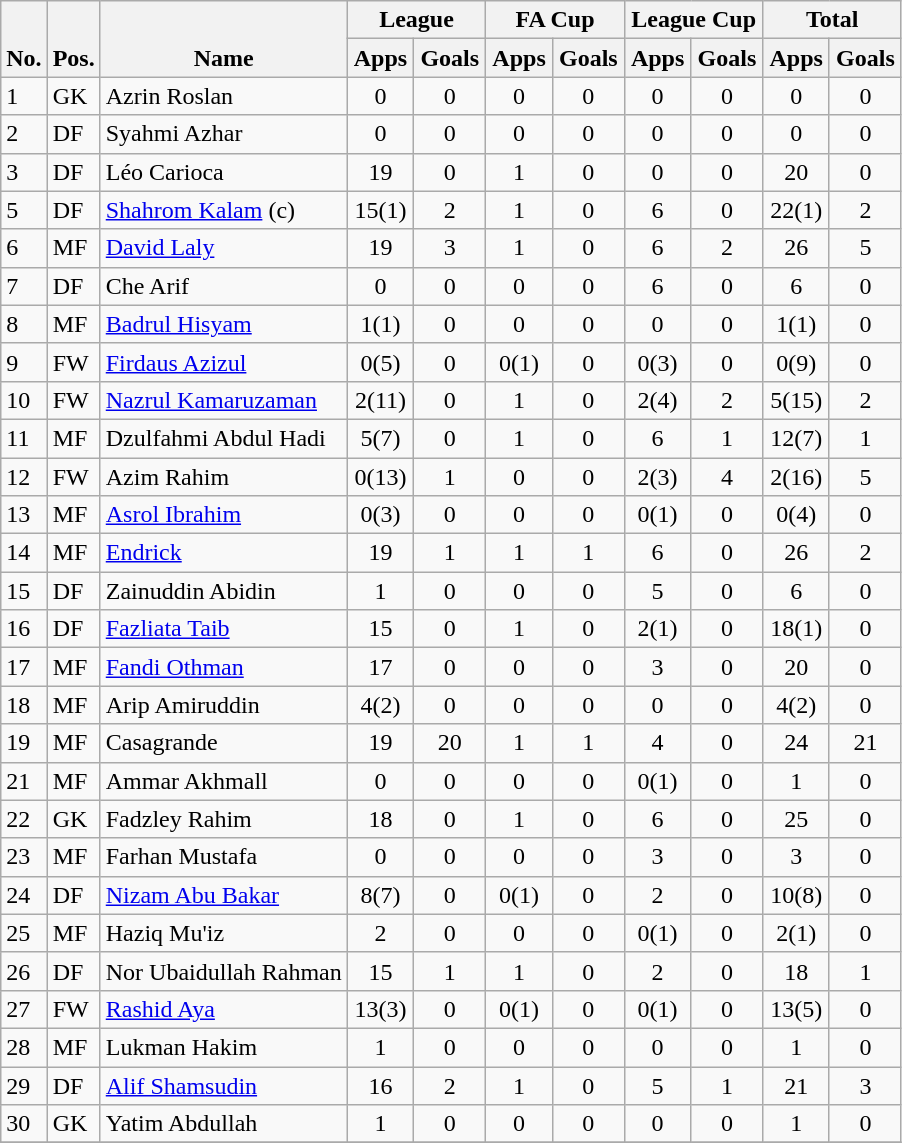<table class="wikitable" style="text-align:center">
<tr>
<th rowspan="2" valign="bottom">No.</th>
<th rowspan="2" valign="bottom">Pos.</th>
<th rowspan="2" valign="bottom">Name</th>
<th colspan="2" width="85">League</th>
<th colspan="2" width="85">FA Cup</th>
<th colspan="2" width="85">League Cup</th>
<th colspan="2" width="85">Total</th>
</tr>
<tr>
<th>Apps</th>
<th>Goals</th>
<th>Apps</th>
<th>Goals</th>
<th>Apps</th>
<th>Goals</th>
<th>Apps</th>
<th>Goals</th>
</tr>
<tr>
<td align="left">1</td>
<td align="left">GK</td>
<td align="left"> Azrin Roslan</td>
<td>0</td>
<td>0</td>
<td>0</td>
<td>0</td>
<td>0</td>
<td>0</td>
<td>0</td>
<td>0</td>
</tr>
<tr>
<td align="left">2</td>
<td align="left">DF</td>
<td align="left"> Syahmi Azhar</td>
<td>0</td>
<td>0</td>
<td>0</td>
<td>0</td>
<td>0</td>
<td>0</td>
<td>0</td>
<td>0</td>
</tr>
<tr>
<td align="left">3</td>
<td align="left">DF</td>
<td align="left"> Léo Carioca</td>
<td>19</td>
<td>0</td>
<td>1</td>
<td>0</td>
<td>0</td>
<td>0</td>
<td>20</td>
<td>0</td>
</tr>
<tr>
<td align="left">5</td>
<td align="left">DF</td>
<td align="left"> <a href='#'>Shahrom Kalam</a> (c)</td>
<td>15(1)</td>
<td>2</td>
<td>1</td>
<td>0</td>
<td>6</td>
<td>0</td>
<td>22(1)</td>
<td>2</td>
</tr>
<tr>
<td align="left">6</td>
<td align="left">MF</td>
<td align="left"> <a href='#'>David Laly</a></td>
<td>19</td>
<td>3</td>
<td>1</td>
<td>0</td>
<td>6</td>
<td>2</td>
<td>26</td>
<td>5</td>
</tr>
<tr>
<td align="left">7</td>
<td align="left">DF</td>
<td align="left"> Che Arif</td>
<td>0</td>
<td>0</td>
<td>0</td>
<td>0</td>
<td>6</td>
<td>0</td>
<td>6</td>
<td>0</td>
</tr>
<tr>
<td align="left">8</td>
<td align="left">MF</td>
<td align="left"> <a href='#'>Badrul Hisyam</a></td>
<td>1(1)</td>
<td>0</td>
<td>0</td>
<td>0</td>
<td>0</td>
<td>0</td>
<td>1(1)</td>
<td>0</td>
</tr>
<tr>
<td align="left">9</td>
<td align="left">FW</td>
<td align="left"> <a href='#'>Firdaus Azizul</a></td>
<td>0(5)</td>
<td>0</td>
<td>0(1)</td>
<td>0</td>
<td>0(3)</td>
<td>0</td>
<td>0(9)</td>
<td>0</td>
</tr>
<tr>
<td align="left">10</td>
<td align="left">FW</td>
<td align="left"> <a href='#'>Nazrul Kamaruzaman</a></td>
<td>2(11)</td>
<td>0</td>
<td>1</td>
<td>0</td>
<td>2(4)</td>
<td>2</td>
<td>5(15)</td>
<td>2</td>
</tr>
<tr>
<td align="left">11</td>
<td align="left">MF</td>
<td align="left"> Dzulfahmi Abdul Hadi</td>
<td>5(7)</td>
<td>0</td>
<td>1</td>
<td>0</td>
<td>6</td>
<td>1</td>
<td>12(7)</td>
<td>1</td>
</tr>
<tr>
<td align="left">12</td>
<td align="left">FW</td>
<td align="left"> Azim Rahim</td>
<td>0(13)</td>
<td>1</td>
<td>0</td>
<td>0</td>
<td>2(3)</td>
<td>4</td>
<td>2(16)</td>
<td>5</td>
</tr>
<tr>
<td align="left">13</td>
<td align="left">MF</td>
<td align="left"> <a href='#'>Asrol Ibrahim</a></td>
<td>0(3)</td>
<td>0</td>
<td>0</td>
<td>0</td>
<td>0(1)</td>
<td>0</td>
<td>0(4)</td>
<td>0</td>
</tr>
<tr>
<td align="left">14</td>
<td align="left">MF</td>
<td align="left"> <a href='#'>Endrick</a></td>
<td>19</td>
<td>1</td>
<td>1</td>
<td>1</td>
<td>6</td>
<td>0</td>
<td>26</td>
<td>2</td>
</tr>
<tr>
<td align="left">15</td>
<td align="left">DF</td>
<td align="left"> Zainuddin Abidin</td>
<td>1</td>
<td>0</td>
<td>0</td>
<td>0</td>
<td>5</td>
<td>0</td>
<td>6</td>
<td>0</td>
</tr>
<tr>
<td align="left">16</td>
<td align="left">DF</td>
<td align="left"> <a href='#'>Fazliata Taib</a></td>
<td>15</td>
<td>0</td>
<td>1</td>
<td>0</td>
<td>2(1)</td>
<td>0</td>
<td>18(1)</td>
<td>0</td>
</tr>
<tr>
<td align="left">17</td>
<td align="left">MF</td>
<td align="left"> <a href='#'>Fandi Othman</a></td>
<td>17</td>
<td>0</td>
<td>0</td>
<td>0</td>
<td>3</td>
<td>0</td>
<td>20</td>
<td>0</td>
</tr>
<tr>
<td align="left">18</td>
<td align="left">MF</td>
<td align="left"> Arip Amiruddin</td>
<td>4(2)</td>
<td>0</td>
<td>0</td>
<td>0</td>
<td>0</td>
<td>0</td>
<td>4(2)</td>
<td>0</td>
</tr>
<tr>
<td align="left">19</td>
<td align="left">MF</td>
<td align="left"> Casagrande</td>
<td>19</td>
<td>20</td>
<td>1</td>
<td>1</td>
<td>4</td>
<td>0</td>
<td>24</td>
<td>21</td>
</tr>
<tr>
<td align="left">21</td>
<td align="left">MF</td>
<td align="left"> Ammar Akhmall</td>
<td>0</td>
<td>0</td>
<td>0</td>
<td>0</td>
<td>0(1)</td>
<td>0</td>
<td>1</td>
<td>0</td>
</tr>
<tr>
<td align="left">22</td>
<td align="left">GK</td>
<td align="left"> Fadzley Rahim</td>
<td>18</td>
<td>0</td>
<td>1</td>
<td>0</td>
<td>6</td>
<td>0</td>
<td>25</td>
<td>0</td>
</tr>
<tr>
<td align="left">23</td>
<td align="left">MF</td>
<td align="left"> Farhan Mustafa</td>
<td>0</td>
<td>0</td>
<td>0</td>
<td>0</td>
<td>3</td>
<td>0</td>
<td>3</td>
<td>0</td>
</tr>
<tr>
<td align="left">24</td>
<td align="left">DF</td>
<td align="left"> <a href='#'>Nizam Abu Bakar</a></td>
<td>8(7)</td>
<td>0</td>
<td>0(1)</td>
<td>0</td>
<td>2</td>
<td>0</td>
<td>10(8)</td>
<td>0</td>
</tr>
<tr>
<td align="left">25</td>
<td align="left">MF</td>
<td align="left"> Haziq Mu'iz</td>
<td>2</td>
<td>0</td>
<td>0</td>
<td>0</td>
<td>0(1)</td>
<td>0</td>
<td>2(1)</td>
<td>0</td>
</tr>
<tr>
<td align="left">26</td>
<td align="left">DF</td>
<td align="left"> Nor Ubaidullah Rahman</td>
<td>15</td>
<td>1</td>
<td>1</td>
<td>0</td>
<td>2</td>
<td>0</td>
<td>18</td>
<td>1</td>
</tr>
<tr>
<td align="left">27</td>
<td align="left">FW</td>
<td align="left"> <a href='#'>Rashid Aya</a></td>
<td>13(3)</td>
<td>0</td>
<td>0(1)</td>
<td>0</td>
<td>0(1)</td>
<td>0</td>
<td>13(5)</td>
<td>0</td>
</tr>
<tr>
<td align="left">28</td>
<td align="left">MF</td>
<td align="left"> Lukman Hakim</td>
<td>1</td>
<td>0</td>
<td>0</td>
<td>0</td>
<td>0</td>
<td>0</td>
<td>1</td>
<td>0</td>
</tr>
<tr>
<td align="left">29</td>
<td align="left">DF</td>
<td align="left"> <a href='#'>Alif Shamsudin</a></td>
<td>16</td>
<td>2</td>
<td>1</td>
<td>0</td>
<td>5</td>
<td>1</td>
<td>21</td>
<td>3</td>
</tr>
<tr>
<td align="left">30</td>
<td align="left">GK</td>
<td align="left"> Yatim Abdullah</td>
<td>1</td>
<td>0</td>
<td>0</td>
<td>0</td>
<td>0</td>
<td>0</td>
<td>1</td>
<td>0</td>
</tr>
<tr>
</tr>
</table>
